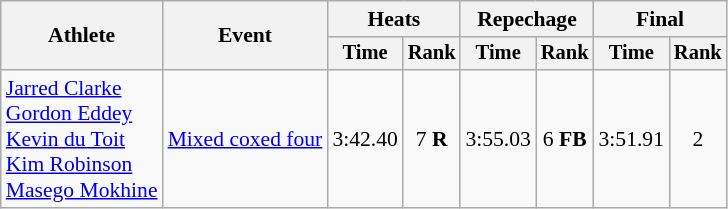<table class="wikitable" style="font-size:90%;">
<tr>
<th rowspan="2">Athlete</th>
<th rowspan="2">Event</th>
<th colspan="2">Heats</th>
<th colspan="2">Repechage</th>
<th colspan="2">Final</th>
</tr>
<tr style="font-size:95%">
<th>Time</th>
<th>Rank</th>
<th>Time</th>
<th>Rank</th>
<th>Time</th>
<th>Rank</th>
</tr>
<tr>
<td align=left><a href='#'>Jarred Clarke</a><br> <a href='#'>Gordon Eddey</a><br> <a href='#'>Kevin du Toit</a><br> <a href='#'>Kim Robinson</a><br> <a href='#'>Masego Mokhine</a></td>
<td align=left><a href='#'>Mixed coxed four</a></td>
<td align=center>3:42.40</td>
<td align=center>7 <strong>R</strong></td>
<td align=center>3:55.03</td>
<td align=center>6 <strong>FB</strong></td>
<td align=center>3:51.91</td>
<td align=center>2</td>
</tr>
</table>
